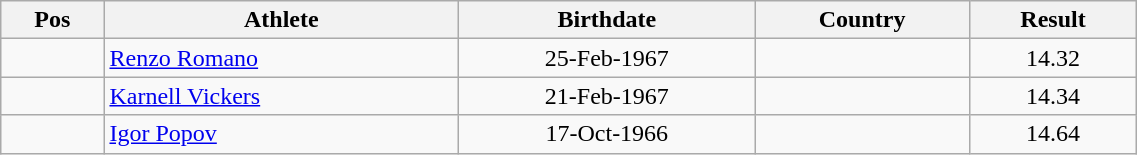<table class="wikitable"  style="text-align:center; width:60%;">
<tr>
<th>Pos</th>
<th>Athlete</th>
<th>Birthdate</th>
<th>Country</th>
<th>Result</th>
</tr>
<tr>
<td align=center></td>
<td align=left><a href='#'>Renzo Romano</a></td>
<td>25-Feb-1967</td>
<td align=left></td>
<td>14.32</td>
</tr>
<tr>
<td align=center></td>
<td align=left><a href='#'>Karnell Vickers</a></td>
<td>21-Feb-1967</td>
<td align=left></td>
<td>14.34</td>
</tr>
<tr>
<td align=center></td>
<td align=left><a href='#'>Igor Popov</a></td>
<td>17-Oct-1966</td>
<td align=left></td>
<td>14.64</td>
</tr>
</table>
